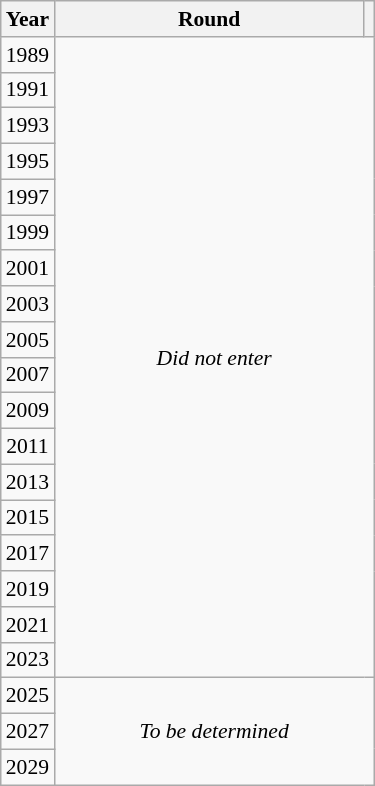<table class="wikitable" style="text-align: center; font-size:90%">
<tr>
<th>Year</th>
<th style="width:200px">Round</th>
<th></th>
</tr>
<tr>
<td>1989</td>
<td colspan="2" rowspan="18"><em>Did not enter</em></td>
</tr>
<tr>
<td>1991</td>
</tr>
<tr>
<td>1993</td>
</tr>
<tr>
<td>1995</td>
</tr>
<tr>
<td>1997</td>
</tr>
<tr>
<td>1999</td>
</tr>
<tr>
<td>2001</td>
</tr>
<tr>
<td>2003</td>
</tr>
<tr>
<td>2005</td>
</tr>
<tr>
<td>2007</td>
</tr>
<tr>
<td>2009</td>
</tr>
<tr>
<td>2011</td>
</tr>
<tr>
<td>2013</td>
</tr>
<tr>
<td>2015</td>
</tr>
<tr>
<td>2017</td>
</tr>
<tr>
<td>2019</td>
</tr>
<tr>
<td>2021</td>
</tr>
<tr>
<td>2023</td>
</tr>
<tr>
<td>2025</td>
<td colspan="2" rowspan="3"><em>To be determined</em></td>
</tr>
<tr>
<td>2027</td>
</tr>
<tr>
<td>2029</td>
</tr>
</table>
